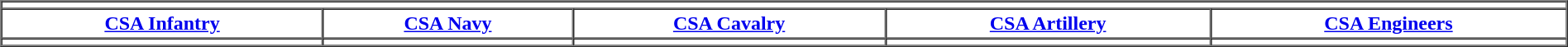<table border="1" cellpadding="2" cellspacing="0" style="margin:auto; width:100%;">
<tr>
<th colspan=11></th>
</tr>
<tr>
<th><a href='#'>CSA Infantry</a></th>
<th><a href='#'>CSA Navy</a></th>
<th><a href='#'>CSA Cavalry</a></th>
<th><a href='#'>CSA Artillery</a></th>
<th><a href='#'>CSA Engineers</a></th>
</tr>
<tr>
<th></th>
<th></th>
<th></th>
<th></th>
<th></th>
</tr>
</table>
